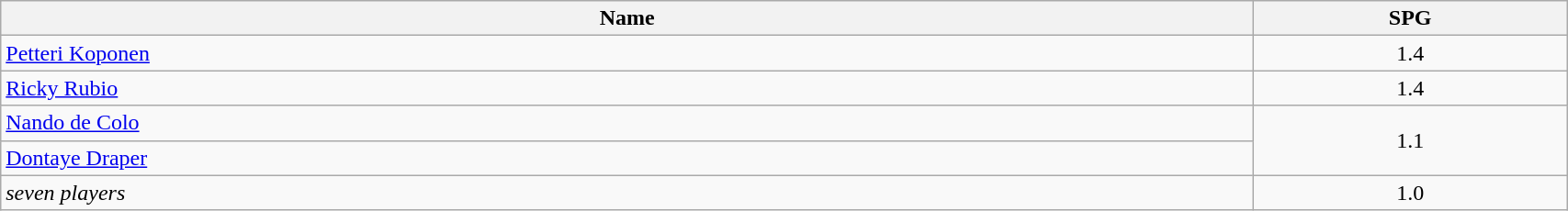<table class="wikitable" style="width:90%;">
<tr>
<th style="width:80%;">Name</th>
<th style="width:20%;">SPG</th>
</tr>
<tr>
<td> <a href='#'>Petteri Koponen</a></td>
<td align=center>1.4</td>
</tr>
<tr>
<td> <a href='#'>Ricky Rubio</a></td>
<td align=center>1.4</td>
</tr>
<tr>
<td> <a href='#'>Nando de Colo</a></td>
<td style="text-align:center;" rowspan="2">1.1</td>
</tr>
<tr>
<td> <a href='#'>Dontaye Draper</a></td>
</tr>
<tr>
<td><em>seven players</em></td>
<td align=center>1.0</td>
</tr>
</table>
